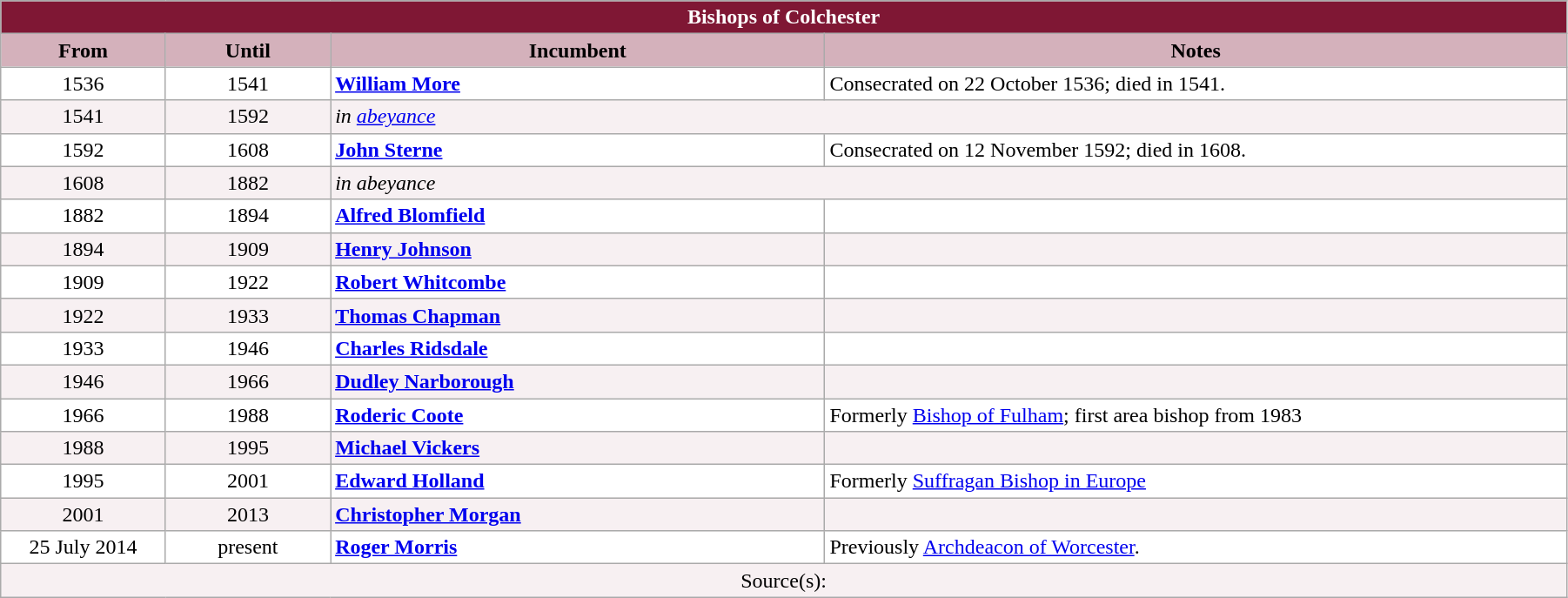<table class="wikitable" style="width:95%;" border="1" cellpadding="2">
<tr>
<th colspan="4" style="background-color: #7F1734; color: white;">Bishops of Colchester</th>
</tr>
<tr valign=top>
<th style="background-color:#D4B1BB" width="10%">From</th>
<th style="background-color:#D4B1BB" width="10%">Until</th>
<th style="background-color:#D4B1BB" width="30%">Incumbent</th>
<th style="background-color:#D4B1BB" width="45%">Notes</th>
</tr>
<tr valign=top bgcolor="white">
<td align="center">1536</td>
<td align="center">1541</td>
<td><strong><a href='#'>William More</a></strong></td>
<td>Consecrated on 22 October 1536; died in 1541.</td>
</tr>
<tr valign=top bgcolor="#F7F0F2">
<td align="center">1541</td>
<td align="center">1592</td>
<td colspan="2"><em>in <a href='#'>abeyance</a></em></td>
</tr>
<tr valign=top bgcolor="white">
<td align="center">1592</td>
<td align="center">1608</td>
<td><strong><a href='#'>John Sterne</a></strong></td>
<td>Consecrated on 12 November 1592; died in 1608.</td>
</tr>
<tr valign=top bgcolor="#F7F0F2">
<td align="center">1608</td>
<td align="center">1882</td>
<td colspan="2"><em>in abeyance</em></td>
</tr>
<tr valign=top bgcolor="white">
<td align="center">1882</td>
<td align="center">1894</td>
<td><strong><a href='#'>Alfred Blomfield</a></strong></td>
<td></td>
</tr>
<tr valign=top bgcolor="#F7F0F2">
<td align="center">1894</td>
<td align="center">1909</td>
<td><strong><a href='#'>Henry Johnson</a></strong></td>
<td></td>
</tr>
<tr valign=top bgcolor="white">
<td align="center">1909</td>
<td align="center">1922</td>
<td><strong><a href='#'>Robert Whitcombe</a></strong></td>
<td></td>
</tr>
<tr valign=top bgcolor="#F7F0F2">
<td align="center">1922</td>
<td align="center">1933</td>
<td><strong><a href='#'>Thomas Chapman</a></strong></td>
<td></td>
</tr>
<tr valign=top bgcolor="white">
<td align="center">1933</td>
<td align="center">1946</td>
<td><strong><a href='#'>Charles Ridsdale</a></strong></td>
<td></td>
</tr>
<tr valign=top bgcolor="#F7F0F2">
<td align="center">1946</td>
<td align="center">1966</td>
<td><strong><a href='#'>Dudley Narborough</a></strong></td>
<td></td>
</tr>
<tr valign=top bgcolor="white">
<td align="center">1966</td>
<td align="center">1988</td>
<td><strong><a href='#'>Roderic Coote</a></strong></td>
<td>Formerly <a href='#'>Bishop of Fulham</a>; first area bishop from 1983</td>
</tr>
<tr valign=top bgcolor="#F7F0F2">
<td align="center">1988</td>
<td align="center">1995</td>
<td><strong><a href='#'>Michael Vickers</a></strong></td>
<td></td>
</tr>
<tr valign=top bgcolor="white">
<td align="center">1995</td>
<td align="center">2001</td>
<td><strong><a href='#'>Edward Holland</a></strong></td>
<td>Formerly <a href='#'>Suffragan Bishop in Europe</a></td>
</tr>
<tr valign=top bgcolor="#F7F0F2">
<td align="center">2001</td>
<td align="center">2013</td>
<td><strong><a href='#'>Christopher Morgan</a></strong></td>
<td></td>
</tr>
<tr valign=top bgcolor="white">
<td align="center">25 July 2014</td>
<td align="center">present</td>
<td><strong><a href='#'>Roger Morris</a></strong></td>
<td>Previously <a href='#'>Archdeacon of Worcester</a>.</td>
</tr>
<tr valign=top bgcolor="#F7F0F2">
<td align="center" colspan="4">Source(s):</td>
</tr>
</table>
